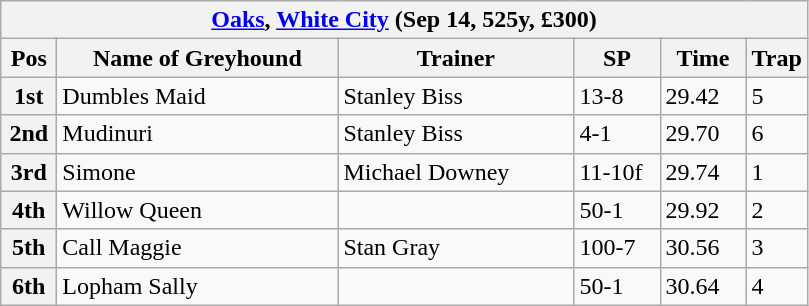<table class="wikitable">
<tr>
<th colspan="6"><a href='#'>Oaks</a>, <a href='#'>White City</a> (Sep 14, 525y, £300)</th>
</tr>
<tr>
<th width=30>Pos</th>
<th width=180>Name of Greyhound</th>
<th width=150>Trainer</th>
<th width=50>SP</th>
<th width=50>Time</th>
<th width=30>Trap</th>
</tr>
<tr>
<th>1st</th>
<td>Dumbles Maid</td>
<td>Stanley Biss</td>
<td>13-8</td>
<td>29.42</td>
<td>5</td>
</tr>
<tr>
<th>2nd</th>
<td>Mudinuri</td>
<td>Stanley Biss</td>
<td>4-1</td>
<td>29.70</td>
<td>6</td>
</tr>
<tr>
<th>3rd</th>
<td>Simone</td>
<td>Michael Downey</td>
<td>11-10f</td>
<td>29.74</td>
<td>1</td>
</tr>
<tr>
<th>4th</th>
<td>Willow Queen</td>
<td></td>
<td>50-1</td>
<td>29.92</td>
<td>2</td>
</tr>
<tr>
<th>5th</th>
<td>Call Maggie</td>
<td>Stan Gray</td>
<td>100-7</td>
<td>30.56</td>
<td>3</td>
</tr>
<tr>
<th>6th</th>
<td>Lopham Sally</td>
<td></td>
<td>50-1</td>
<td>30.64</td>
<td>4</td>
</tr>
</table>
